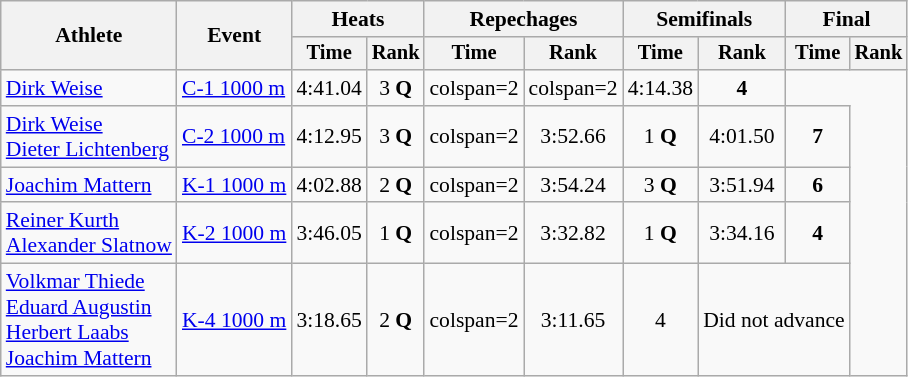<table class="wikitable" style="font-size:90%">
<tr>
<th rowspan=2>Athlete</th>
<th rowspan=2>Event</th>
<th colspan=2>Heats</th>
<th colspan=2>Repechages</th>
<th colspan=2>Semifinals</th>
<th colspan=2>Final</th>
</tr>
<tr style="font-size:95%">
<th>Time</th>
<th>Rank</th>
<th>Time</th>
<th>Rank</th>
<th>Time</th>
<th>Rank</th>
<th>Time</th>
<th>Rank</th>
</tr>
<tr align=center>
<td align=left><a href='#'>Dirk Weise</a></td>
<td align=left><a href='#'>C-1 1000 m</a></td>
<td>4:41.04</td>
<td>3 <strong>Q</strong></td>
<td>colspan=2 </td>
<td>colspan=2 </td>
<td>4:14.38</td>
<td><strong>4</strong></td>
</tr>
<tr align=center>
<td align=left><a href='#'>Dirk Weise</a><br><a href='#'>Dieter Lichtenberg</a></td>
<td align=left><a href='#'>C-2 1000 m</a></td>
<td>4:12.95</td>
<td>3 <strong>Q</strong></td>
<td>colspan=2 </td>
<td>3:52.66</td>
<td>1 <strong>Q</strong></td>
<td>4:01.50</td>
<td><strong>7</strong></td>
</tr>
<tr align=center>
<td align=left><a href='#'>Joachim Mattern</a></td>
<td align=left><a href='#'>K-1 1000 m</a></td>
<td>4:02.88</td>
<td>2 <strong>Q</strong></td>
<td>colspan=2 </td>
<td>3:54.24</td>
<td>3 <strong>Q</strong></td>
<td>3:51.94</td>
<td><strong>6</strong></td>
</tr>
<tr align=center>
<td align=left><a href='#'>Reiner Kurth</a><br><a href='#'>Alexander Slatnow</a></td>
<td align=left><a href='#'>K-2 1000 m</a></td>
<td>3:46.05</td>
<td>1 <strong>Q</strong></td>
<td>colspan=2 </td>
<td>3:32.82</td>
<td>1 <strong>Q</strong></td>
<td>3:34.16</td>
<td><strong>4</strong></td>
</tr>
<tr align=center>
<td align=left><a href='#'>Volkmar Thiede</a><br><a href='#'>Eduard Augustin</a><br><a href='#'>Herbert Laabs</a><br><a href='#'>Joachim Mattern</a></td>
<td align=left><a href='#'>K-4 1000 m</a></td>
<td>3:18.65</td>
<td>2 <strong>Q</strong></td>
<td>colspan=2 </td>
<td>3:11.65</td>
<td>4</td>
<td colspan=2>Did not advance</td>
</tr>
</table>
